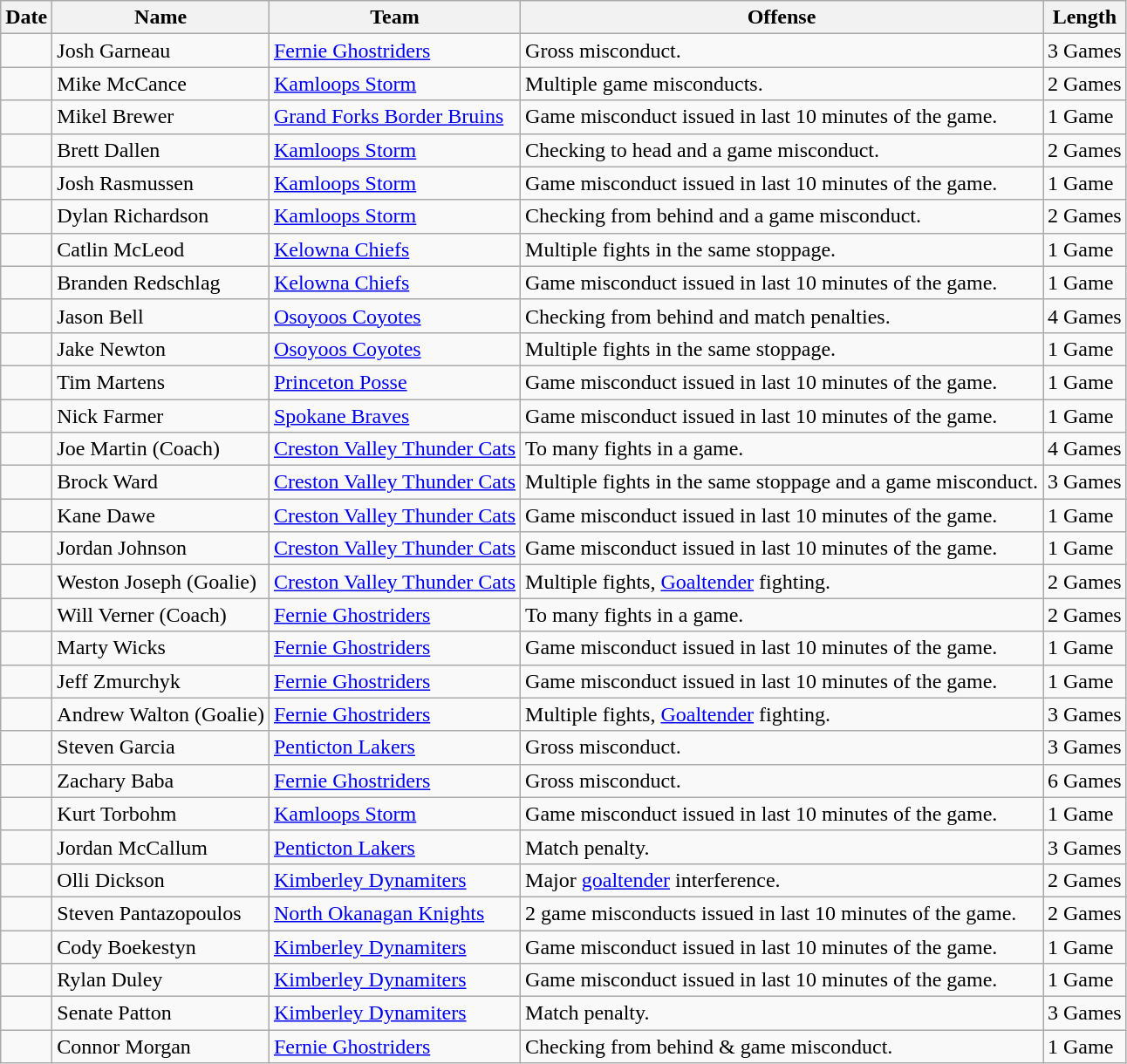<table class="wikitable sortable">
<tr>
<th>Date</th>
<th>Name</th>
<th>Team</th>
<th>Offense</th>
<th>Length</th>
</tr>
<tr>
<td></td>
<td Sortname>Josh Garneau</td>
<td><a href='#'>Fernie Ghostriders</a></td>
<td>Gross misconduct.</td>
<td>3 Games</td>
</tr>
<tr>
<td></td>
<td Sortname>Mike McCance</td>
<td><a href='#'>Kamloops Storm</a></td>
<td>Multiple game misconducts.</td>
<td>2 Games</td>
</tr>
<tr>
<td></td>
<td Sortname>Mikel Brewer</td>
<td><a href='#'>Grand Forks Border Bruins</a></td>
<td>Game misconduct issued in last 10 minutes of the game.</td>
<td>1 Game</td>
</tr>
<tr>
<td></td>
<td Sortname>Brett Dallen</td>
<td><a href='#'>Kamloops Storm</a></td>
<td>Checking to head and a game misconduct.</td>
<td>2 Games</td>
</tr>
<tr>
<td></td>
<td Sortname>Josh Rasmussen</td>
<td><a href='#'>Kamloops Storm</a></td>
<td>Game misconduct issued in last 10 minutes of the game.</td>
<td>1 Game</td>
</tr>
<tr>
<td></td>
<td Sortname>Dylan Richardson</td>
<td><a href='#'>Kamloops Storm</a></td>
<td>Checking from behind and a game misconduct.</td>
<td>2 Games</td>
</tr>
<tr>
<td></td>
<td Sortname>Catlin McLeod</td>
<td><a href='#'>Kelowna Chiefs</a></td>
<td>Multiple fights in the same stoppage.</td>
<td>1 Game</td>
</tr>
<tr>
<td></td>
<td Sortname>Branden Redschlag</td>
<td><a href='#'>Kelowna Chiefs</a></td>
<td>Game misconduct issued in last 10 minutes of the game.</td>
<td>1 Game</td>
</tr>
<tr>
<td></td>
<td Sortname>Jason Bell</td>
<td><a href='#'>Osoyoos Coyotes</a></td>
<td>Checking from behind and match penalties.</td>
<td>4 Games</td>
</tr>
<tr>
<td></td>
<td Sortname>Jake Newton</td>
<td><a href='#'>Osoyoos Coyotes</a></td>
<td>Multiple fights in the same stoppage.</td>
<td>1 Game</td>
</tr>
<tr>
<td></td>
<td Sortname>Tim Martens</td>
<td><a href='#'>Princeton Posse</a></td>
<td>Game misconduct issued in last 10 minutes of the game.</td>
<td>1 Game</td>
</tr>
<tr>
<td></td>
<td Sortname>Nick Farmer</td>
<td><a href='#'>Spokane Braves</a></td>
<td>Game misconduct issued in last 10 minutes of the game.</td>
<td>1 Game</td>
</tr>
<tr>
<td></td>
<td Sortname>Joe Martin (Coach)</td>
<td><a href='#'>Creston Valley Thunder Cats</a></td>
<td>To many fights in a game.</td>
<td>4 Games</td>
</tr>
<tr>
<td></td>
<td Sortname>Brock Ward</td>
<td><a href='#'>Creston Valley Thunder Cats</a></td>
<td>Multiple fights in the same stoppage and a game misconduct.</td>
<td>3 Games</td>
</tr>
<tr>
<td></td>
<td sortname>Kane Dawe</td>
<td><a href='#'>Creston Valley Thunder Cats</a></td>
<td>Game misconduct issued in last 10 minutes of the game.</td>
<td>1 Game</td>
</tr>
<tr>
<td></td>
<td Sortname>Jordan Johnson</td>
<td><a href='#'>Creston Valley Thunder Cats</a></td>
<td>Game misconduct issued in last 10 minutes of the game.</td>
<td>1 Game</td>
</tr>
<tr>
<td></td>
<td Sortname>Weston Joseph (Goalie)</td>
<td><a href='#'>Creston Valley Thunder Cats</a></td>
<td>Multiple fights, <a href='#'>Goaltender</a> fighting.</td>
<td>2 Games</td>
</tr>
<tr>
<td></td>
<td Sortname>Will Verner (Coach)</td>
<td><a href='#'>Fernie Ghostriders</a></td>
<td>To many fights in a game.</td>
<td>2 Games</td>
</tr>
<tr>
<td></td>
<td Sortname>Marty Wicks</td>
<td><a href='#'>Fernie Ghostriders</a></td>
<td>Game misconduct issued in last 10 minutes of the game.</td>
<td>1 Game</td>
</tr>
<tr>
<td></td>
<td Sortname>Jeff Zmurchyk</td>
<td><a href='#'>Fernie Ghostriders</a></td>
<td>Game misconduct issued in last 10 minutes of the game.</td>
<td>1 Game</td>
</tr>
<tr>
<td></td>
<td Sortname>Andrew Walton (Goalie)</td>
<td><a href='#'>Fernie Ghostriders</a></td>
<td>Multiple fights, <a href='#'>Goaltender</a> fighting.</td>
<td>3 Games</td>
</tr>
<tr>
<td></td>
<td Sortname>Steven Garcia</td>
<td><a href='#'>Penticton Lakers</a></td>
<td>Gross misconduct.</td>
<td>3 Games</td>
</tr>
<tr>
<td></td>
<td Sortname>Zachary Baba</td>
<td><a href='#'>Fernie Ghostriders</a></td>
<td>Gross misconduct.</td>
<td>6 Games</td>
</tr>
<tr>
<td></td>
<td Sortname>Kurt Torbohm</td>
<td><a href='#'>Kamloops Storm</a></td>
<td>Game misconduct issued in last 10 minutes of the game.</td>
<td>1 Game</td>
</tr>
<tr>
<td></td>
<td Sortname>Jordan McCallum</td>
<td><a href='#'>Penticton Lakers</a></td>
<td>Match penalty.</td>
<td>3 Games</td>
</tr>
<tr>
<td></td>
<td Sortname>Olli Dickson</td>
<td><a href='#'>Kimberley Dynamiters</a></td>
<td>Major <a href='#'>goaltender</a> interference.</td>
<td>2 Games</td>
</tr>
<tr>
<td></td>
<td Sortname>Steven Pantazopoulos</td>
<td><a href='#'>North Okanagan Knights</a></td>
<td>2 game misconducts issued in last 10 minutes of the game.</td>
<td>2 Games</td>
</tr>
<tr>
<td></td>
<td Sortname>Cody Boekestyn</td>
<td><a href='#'>Kimberley Dynamiters</a></td>
<td>Game misconduct issued in last 10 minutes of the game.</td>
<td>1 Game</td>
</tr>
<tr>
<td></td>
<td Sortname>Rylan Duley</td>
<td><a href='#'>Kimberley Dynamiters</a></td>
<td>Game misconduct issued in last 10 minutes of the game.</td>
<td>1 Game</td>
</tr>
<tr>
<td></td>
<td Sortname>Senate Patton</td>
<td><a href='#'>Kimberley Dynamiters</a></td>
<td>Match penalty.</td>
<td>3 Games</td>
</tr>
<tr>
<td></td>
<td Sortname>Connor Morgan</td>
<td><a href='#'>Fernie Ghostriders</a></td>
<td>Checking from behind & game misconduct.</td>
<td>1 Game</td>
</tr>
</table>
